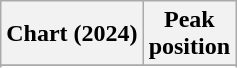<table class="wikitable sortable plainrowheaders" style="text-align:center;">
<tr>
<th scope="col">Chart (2024)</th>
<th scope="col">Peak<br>position</th>
</tr>
<tr>
</tr>
<tr>
</tr>
<tr>
</tr>
</table>
